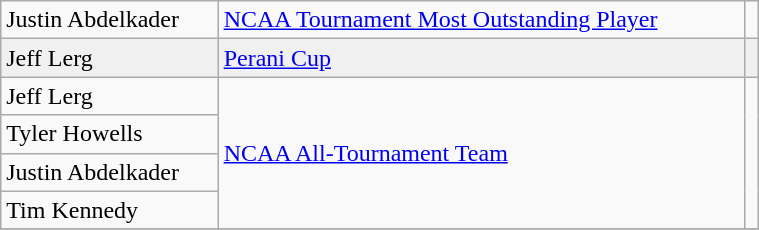<table class="wikitable" width=40%>
<tr>
<td>Justin Abdelkader</td>
<td rowspan=1><a href='#'>NCAA Tournament Most Outstanding Player</a></td>
<td rowspan=1></td>
</tr>
<tr bgcolor=f0f0f0>
<td>Jeff Lerg</td>
<td rowspan=1><a href='#'>Perani Cup</a></td>
<td rowspan=1></td>
</tr>
<tr>
<td>Jeff Lerg</td>
<td rowspan=4><a href='#'>NCAA All-Tournament Team</a></td>
<td rowspan=4></td>
</tr>
<tr>
<td>Tyler Howells</td>
</tr>
<tr>
<td>Justin Abdelkader</td>
</tr>
<tr>
<td>Tim Kennedy</td>
</tr>
<tr>
</tr>
</table>
